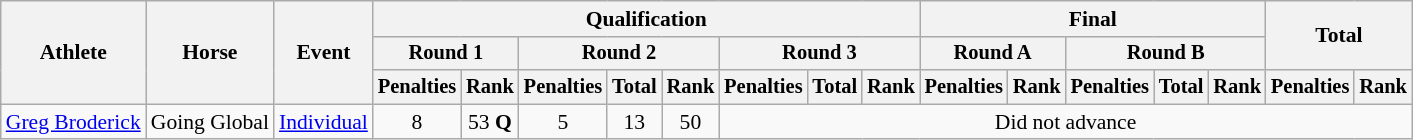<table class="wikitable" style="font-size:90%">
<tr>
<th rowspan="3">Athlete</th>
<th rowspan="3">Horse</th>
<th rowspan="3">Event</th>
<th colspan="8">Qualification</th>
<th colspan="5">Final</th>
<th rowspan=2 colspan="2">Total</th>
</tr>
<tr style="font-size:95%">
<th colspan="2">Round 1</th>
<th colspan="3">Round 2</th>
<th colspan="3">Round 3</th>
<th colspan="2">Round A</th>
<th colspan="3">Round B</th>
</tr>
<tr style="font-size:95%">
<th>Penalties</th>
<th>Rank</th>
<th>Penalties</th>
<th>Total</th>
<th>Rank</th>
<th>Penalties</th>
<th>Total</th>
<th>Rank</th>
<th>Penalties</th>
<th>Rank</th>
<th>Penalties</th>
<th>Total</th>
<th>Rank</th>
<th>Penalties</th>
<th>Rank</th>
</tr>
<tr align=center>
<td align=left><a href='#'>Greg Broderick</a></td>
<td align=left>Going Global</td>
<td align=left><a href='#'>Individual</a></td>
<td>8</td>
<td>53 <strong>Q</strong></td>
<td>5</td>
<td>13</td>
<td>50</td>
<td colspan=10>Did not advance</td>
</tr>
</table>
